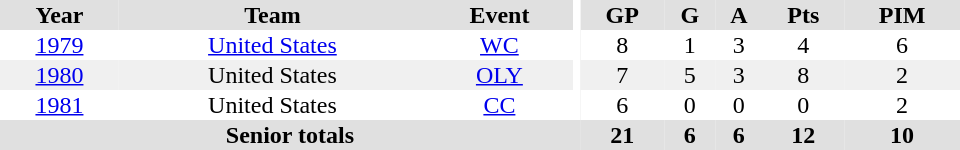<table border="0" cellpadding="1" cellspacing="0" ID="Table3" style="text-align:center; width:40em">
<tr bgcolor="#e0e0e0">
<th>Year</th>
<th>Team</th>
<th>Event</th>
<th rowspan="102" bgcolor="#ffffff"></th>
<th>GP</th>
<th>G</th>
<th>A</th>
<th>Pts</th>
<th>PIM</th>
</tr>
<tr>
<td><a href='#'>1979</a></td>
<td><a href='#'>United States</a></td>
<td><a href='#'>WC</a></td>
<td>8</td>
<td>1</td>
<td>3</td>
<td>4</td>
<td>6</td>
</tr>
<tr bgcolor="#f0f0f0">
<td><a href='#'>1980</a></td>
<td>United States</td>
<td><a href='#'>OLY</a></td>
<td>7</td>
<td>5</td>
<td>3</td>
<td>8</td>
<td>2</td>
</tr>
<tr>
<td><a href='#'>1981</a></td>
<td>United States</td>
<td><a href='#'>CC</a></td>
<td>6</td>
<td>0</td>
<td>0</td>
<td>0</td>
<td>2</td>
</tr>
<tr bgcolor="#e0e0e0">
<th colspan="4">Senior totals</th>
<th>21</th>
<th>6</th>
<th>6</th>
<th>12</th>
<th>10</th>
</tr>
</table>
